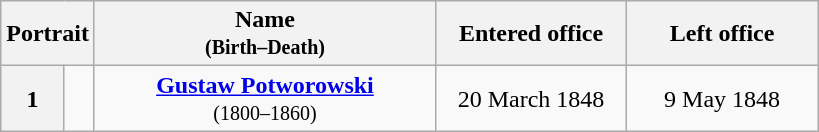<table class="wikitable" style="text-align:center">
<tr>
<th colspan=2>Portrait</th>
<th width=220px>Name<br><small>(Birth–Death)</small></th>
<th width=120px>Entered office</th>
<th width=120px>Left office</th>
</tr>
<tr>
<th>1</th>
<td></td>
<td><strong><a href='#'>Gustaw Potworowski</a></strong><br><small>(1800–1860)</small></td>
<td>20 March 1848</td>
<td>9 May 1848</td>
</tr>
</table>
